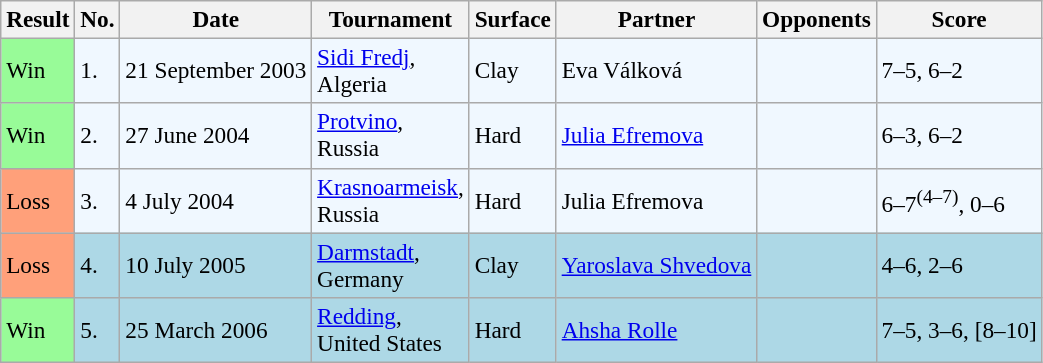<table class="sortable wikitable" style=font-size:97%>
<tr>
<th>Result</th>
<th>No.</th>
<th>Date</th>
<th>Tournament</th>
<th>Surface</th>
<th>Partner</th>
<th>Opponents</th>
<th class="unsortable">Score</th>
</tr>
<tr style="background:#f0f8ff;">
<td style="background:#98fb98;">Win</td>
<td>1.</td>
<td>21 September 2003</td>
<td><a href='#'>Sidi Fredj</a>, <br>Algeria</td>
<td>Clay</td>
<td> Eva Válková</td>
<td></td>
<td>7–5, 6–2</td>
</tr>
<tr style="background:#f0f8ff;">
<td style="background:#98fb98;">Win</td>
<td>2.</td>
<td>27 June 2004</td>
<td><a href='#'>Protvino</a>, <br>Russia</td>
<td>Hard</td>
<td> <a href='#'>Julia Efremova</a></td>
<td></td>
<td>6–3, 6–2</td>
</tr>
<tr style="background:#f0f8ff;">
<td style="background:#ffa07a;">Loss</td>
<td>3.</td>
<td>4 July 2004</td>
<td><a href='#'>Krasnoarmeisk</a>, <br>Russia</td>
<td>Hard</td>
<td> Julia Efremova</td>
<td></td>
<td>6–7<sup>(4–7)</sup>, 0–6</td>
</tr>
<tr style="background:lightblue;">
<td style="background:#ffa07a;">Loss</td>
<td>4.</td>
<td>10 July 2005</td>
<td><a href='#'>Darmstadt</a>, <br>Germany</td>
<td>Clay</td>
<td> <a href='#'>Yaroslava Shvedova</a></td>
<td></td>
<td>4–6, 2–6</td>
</tr>
<tr style="background:lightblue;">
<td style="background:#98fb98;">Win</td>
<td>5.</td>
<td>25 March 2006</td>
<td><a href='#'>Redding</a>, <br>United States</td>
<td>Hard</td>
<td> <a href='#'>Ahsha Rolle</a></td>
<td></td>
<td>7–5, 3–6, [8–10]</td>
</tr>
</table>
